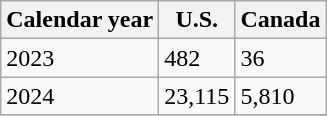<table class="wikitable">
<tr>
<th>Calendar year</th>
<th>U.S.</th>
<th>Canada</th>
</tr>
<tr>
<td>2023</td>
<td>482</td>
<td>36</td>
</tr>
<tr>
<td>2024</td>
<td>23,115</td>
<td>5,810</td>
</tr>
<tr>
</tr>
</table>
